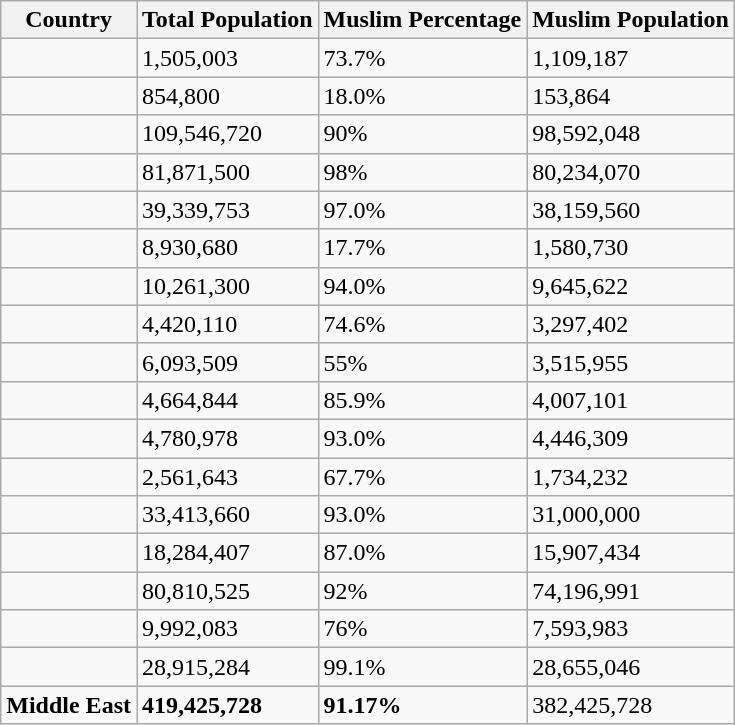<table class="wikitable sortable">
<tr>
<th>Country</th>
<th>Total Population</th>
<th>Muslim Percentage</th>
<th>Muslim Population</th>
</tr>
<tr>
<td></td>
<td>1,505,003</td>
<td>73.7%</td>
<td>1,109,187</td>
</tr>
<tr>
<td></td>
<td>854,800</td>
<td>18.0%</td>
<td>153,864</td>
</tr>
<tr>
<td></td>
<td>109,546,720</td>
<td>90%</td>
<td>98,592,048</td>
</tr>
<tr>
<td></td>
<td>81,871,500</td>
<td>98%</td>
<td>80,234,070</td>
</tr>
<tr>
<td></td>
<td>39,339,753</td>
<td>97.0%</td>
<td>38,159,560</td>
</tr>
<tr>
<td></td>
<td>8,930,680</td>
<td>17.7%</td>
<td>1,580,730</td>
</tr>
<tr>
<td></td>
<td>10,261,300</td>
<td>94.0%</td>
<td>9,645,622</td>
</tr>
<tr>
<td></td>
<td>4,420,110</td>
<td>74.6%</td>
<td>3,297,402</td>
</tr>
<tr>
<td></td>
<td>6,093,509</td>
<td>55%</td>
<td>3,515,955</td>
</tr>
<tr>
<td></td>
<td>4,664,844</td>
<td>85.9%</td>
<td>4,007,101</td>
</tr>
<tr>
<td></td>
<td>4,780,978</td>
<td>93.0%</td>
<td>4,446,309</td>
</tr>
<tr>
<td></td>
<td>2,561,643</td>
<td>67.7%</td>
<td>1,734,232</td>
</tr>
<tr>
<td></td>
<td>33,413,660</td>
<td>93.0%</td>
<td>31,000,000</td>
</tr>
<tr>
<td></td>
<td>18,284,407</td>
<td>87.0%</td>
<td>15,907,434</td>
</tr>
<tr>
<td></td>
<td>80,810,525</td>
<td>92%</td>
<td>74,196,991</td>
</tr>
<tr>
<td></td>
<td>9,992,083</td>
<td>76%</td>
<td>7,593,983</td>
</tr>
<tr>
<td></td>
<td>28,915,284</td>
<td>99.1%</td>
<td>28,655,046</td>
</tr>
<tr>
<td><strong>Middle East</strong></td>
<td><strong>419,425,728</strong></td>
<td><strong>91.17%</strong></td>
<td>382,425,728</td>
</tr>
</table>
